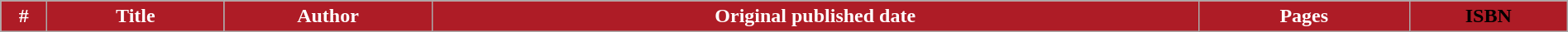<table class="wikitable" style="width:100%;">
<tr>
<th style="width:30px; background:#AE1C26; color:#fff;">#</th>
<th style="background:#AE1C26;color:#fff;">Title</th>
<th style="width:160px; background:#AE1C26; color:#fff;">Author</th>
<th style="background:#AE1C26;color:#fff;">Original published date</th>
<th style="background:#AE1C26;color:#fff;">Pages</th>
<th style="width:120px; background:#AE1C26;"><span>ISBN</span><br>









</th>
</tr>
</table>
